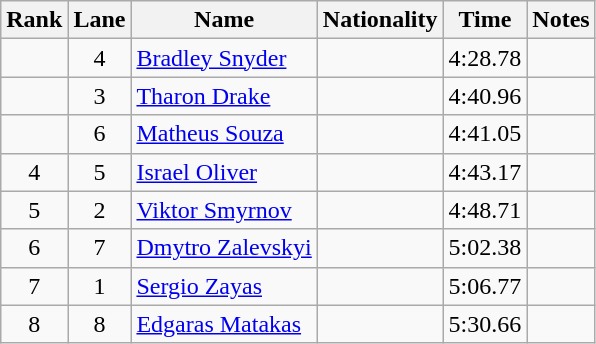<table class="wikitable sortable" style="text-align:center">
<tr>
<th>Rank</th>
<th>Lane</th>
<th>Name</th>
<th>Nationality</th>
<th>Time</th>
<th>Notes</th>
</tr>
<tr>
<td></td>
<td>4</td>
<td style="text-align:left"><a href='#'>Bradley Snyder</a></td>
<td style="text-align:left"></td>
<td>4:28.78</td>
<td></td>
</tr>
<tr>
<td></td>
<td>3</td>
<td style="text-align:left"><a href='#'>Tharon Drake</a></td>
<td style="text-align:left"></td>
<td>4:40.96</td>
<td></td>
</tr>
<tr>
<td></td>
<td>6</td>
<td style="text-align:left"><a href='#'>Matheus Souza</a></td>
<td style="text-align:left"></td>
<td>4:41.05</td>
<td></td>
</tr>
<tr>
<td>4</td>
<td>5</td>
<td style="text-align:left"><a href='#'>Israel Oliver</a></td>
<td style="text-align:left"></td>
<td>4:43.17</td>
<td></td>
</tr>
<tr>
<td>5</td>
<td>2</td>
<td style="text-align:left"><a href='#'>Viktor Smyrnov</a></td>
<td style="text-align:left"></td>
<td>4:48.71</td>
<td></td>
</tr>
<tr>
<td>6</td>
<td>7</td>
<td style="text-align:left"><a href='#'>Dmytro Zalevskyi</a></td>
<td style="text-align:left"></td>
<td>5:02.38</td>
<td></td>
</tr>
<tr>
<td>7</td>
<td>1</td>
<td style="text-align:left"><a href='#'>Sergio Zayas</a></td>
<td style="text-align:left"></td>
<td>5:06.77</td>
<td></td>
</tr>
<tr>
<td>8</td>
<td>8</td>
<td style="text-align:left"><a href='#'>Edgaras Matakas</a></td>
<td style="text-align:left"></td>
<td>5:30.66</td>
<td></td>
</tr>
</table>
